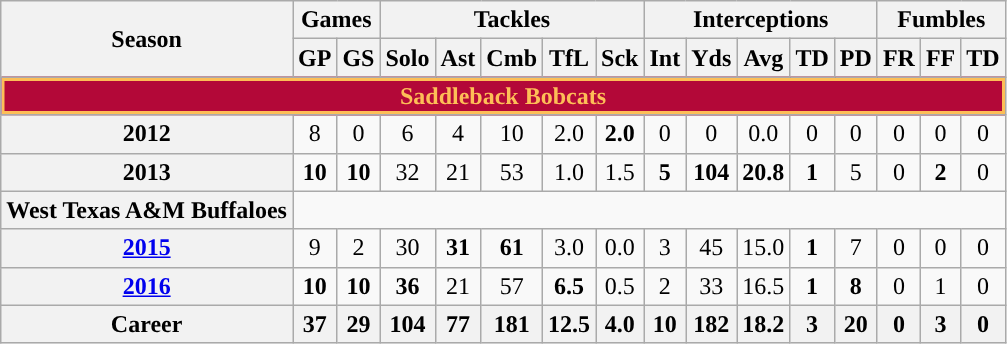<table class="wikitable" style="text-align:center;">
<tr>
<th rowspan="2">Season</th>
<th colspan="2">Games</th>
<th colspan="5">Tackles</th>
<th colspan="5">Interceptions</th>
<th colspan="3">Fumbles</th>
</tr>
<tr>
<th>GP</th>
<th>GS</th>
<th>Solo</th>
<th>Ast</th>
<th>Cmb</th>
<th>TfL</th>
<th>Sck</th>
<th>Int</th>
<th>Yds</th>
<th>Avg</th>
<th>TD</th>
<th>PD</th>
<th>FR</th>
<th>FF</th>
<th>TD</th>
</tr>
<tr>
<th style="background-color: #b30838; color: #fdbe57; box-shadow: inset 2px 2px 0 #fdbe57, inset -2px -2px 0 #fdbe57;" colspan="16">Saddleback Bobcats</th>
</tr>
<tr>
<th>2012</th>
<td>8</td>
<td>0</td>
<td>6</td>
<td>4</td>
<td>10</td>
<td>2.0</td>
<td><strong>2.0</strong></td>
<td>0</td>
<td>0</td>
<td>0.0</td>
<td>0</td>
<td>0</td>
<td>0</td>
<td>0</td>
<td>0</td>
</tr>
<tr>
<th>2013</th>
<td><strong>10</strong></td>
<td><strong>10</strong></td>
<td>32</td>
<td>21</td>
<td>53</td>
<td>1.0</td>
<td>1.5</td>
<td><strong>5</strong></td>
<td><strong>104</strong></td>
<td><strong>20.8</strong></td>
<td><strong>1</strong></td>
<td>5</td>
<td>0</td>
<td><strong>2</strong></td>
<td>0</td>
</tr>
<tr>
<th>West Texas A&M Buffaloes</th>
</tr>
<tr>
<th><a href='#'>2015</a></th>
<td>9</td>
<td>2</td>
<td>30</td>
<td><strong>31</strong></td>
<td><strong>61</strong></td>
<td>3.0</td>
<td>0.0</td>
<td>3</td>
<td>45</td>
<td>15.0</td>
<td><strong>1</strong></td>
<td>7</td>
<td>0</td>
<td>0</td>
<td>0</td>
</tr>
<tr>
<th><a href='#'>2016</a></th>
<td><strong>10</strong></td>
<td><strong>10</strong></td>
<td><strong>36</strong></td>
<td>21</td>
<td>57</td>
<td><strong>6.5</strong></td>
<td>0.5</td>
<td>2</td>
<td>33</td>
<td>16.5</td>
<td><strong>1</strong></td>
<td><strong>8</strong></td>
<td>0</td>
<td>1</td>
<td>0</td>
</tr>
<tr>
<th>Career</th>
<th>37</th>
<th>29</th>
<th>104</th>
<th>77</th>
<th>181</th>
<th>12.5</th>
<th>4.0</th>
<th>10</th>
<th>182</th>
<th>18.2</th>
<th>3</th>
<th>20</th>
<th>0</th>
<th>3</th>
<th>0</th>
</tr>
</table>
